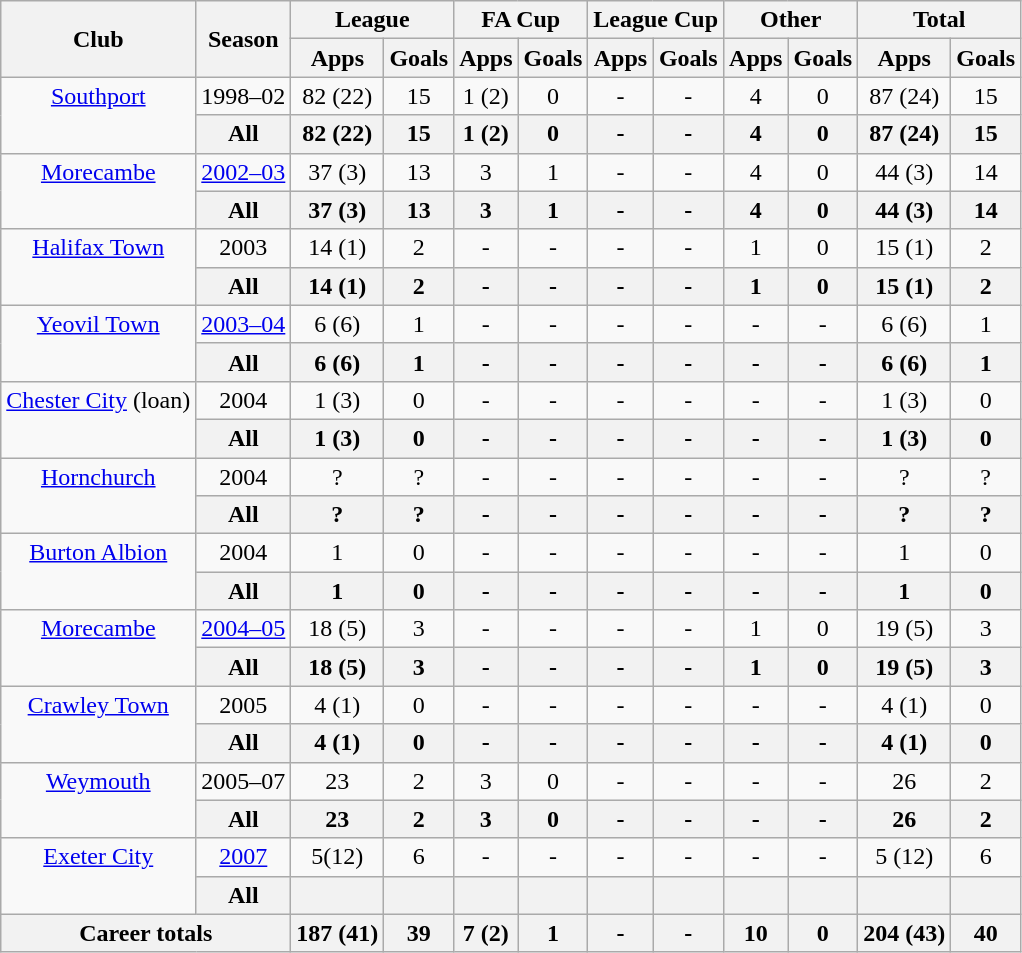<table class="wikitable" style="text-align:center">
<tr>
<th rowspan="2">Club</th>
<th rowspan="2">Season</th>
<th colspan="2">League</th>
<th colspan="2">FA Cup</th>
<th colspan="2">League Cup</th>
<th colspan="2">Other</th>
<th colspan="2">Total</th>
</tr>
<tr>
<th>Apps</th>
<th>Goals</th>
<th>Apps</th>
<th>Goals</th>
<th>Apps</th>
<th>Goals</th>
<th>Apps</th>
<th>Goals</th>
<th>Apps</th>
<th>Goals</th>
</tr>
<tr>
<td rowspan="2" valign="top"><a href='#'>Southport</a></td>
<td>1998–02</td>
<td>82 (22)</td>
<td>15</td>
<td>1 (2)</td>
<td>0</td>
<td>-</td>
<td>-</td>
<td>4</td>
<td>0</td>
<td>87 (24)</td>
<td>15</td>
</tr>
<tr>
<th>All</th>
<th>82 (22)</th>
<th>15</th>
<th>1 (2)</th>
<th>0</th>
<th>-</th>
<th>-</th>
<th>4</th>
<th>0</th>
<th>87 (24)</th>
<th>15</th>
</tr>
<tr>
<td rowspan="2" valign="top"><a href='#'>Morecambe</a></td>
<td><a href='#'>2002–03</a></td>
<td>37 (3)</td>
<td>13</td>
<td>3</td>
<td>1</td>
<td>-</td>
<td>-</td>
<td>4</td>
<td>0</td>
<td>44 (3)</td>
<td>14</td>
</tr>
<tr>
<th>All</th>
<th>37 (3)</th>
<th>13</th>
<th>3</th>
<th>1</th>
<th>-</th>
<th>-</th>
<th>4</th>
<th>0</th>
<th>44 (3)</th>
<th>14</th>
</tr>
<tr>
<td rowspan="2" valign="top"><a href='#'>Halifax Town</a></td>
<td>2003</td>
<td>14 (1)</td>
<td>2</td>
<td>-</td>
<td>-</td>
<td>-</td>
<td>-</td>
<td>1</td>
<td>0</td>
<td>15 (1)</td>
<td>2</td>
</tr>
<tr>
<th>All</th>
<th>14 (1)</th>
<th>2</th>
<th>-</th>
<th>-</th>
<th>-</th>
<th>-</th>
<th>1</th>
<th>0</th>
<th>15 (1)</th>
<th>2</th>
</tr>
<tr>
<td rowspan="2" valign="top"><a href='#'>Yeovil Town</a></td>
<td><a href='#'>2003–04</a></td>
<td>6 (6)</td>
<td>1</td>
<td>-</td>
<td>-</td>
<td>-</td>
<td>-</td>
<td>-</td>
<td>-</td>
<td>6 (6)</td>
<td>1</td>
</tr>
<tr>
<th>All</th>
<th>6 (6)</th>
<th>1</th>
<th>-</th>
<th>-</th>
<th>-</th>
<th>-</th>
<th>-</th>
<th>-</th>
<th>6 (6)</th>
<th>1</th>
</tr>
<tr>
<td rowspan="2" valign="top"><a href='#'>Chester City</a> (loan)</td>
<td>2004</td>
<td>1 (3)</td>
<td>0</td>
<td>-</td>
<td>-</td>
<td>-</td>
<td>-</td>
<td>-</td>
<td>-</td>
<td>1 (3)</td>
<td>0</td>
</tr>
<tr>
<th>All</th>
<th>1 (3)</th>
<th>0</th>
<th>-</th>
<th>-</th>
<th>-</th>
<th>-</th>
<th>-</th>
<th>-</th>
<th>1 (3)</th>
<th>0</th>
</tr>
<tr>
<td rowspan="2" valign="top"><a href='#'>Hornchurch</a></td>
<td>2004</td>
<td>?</td>
<td>?</td>
<td>-</td>
<td>-</td>
<td>-</td>
<td>-</td>
<td>-</td>
<td>-</td>
<td>?</td>
<td>?</td>
</tr>
<tr>
<th>All</th>
<th>?</th>
<th>?</th>
<th>-</th>
<th>-</th>
<th>-</th>
<th>-</th>
<th>-</th>
<th>-</th>
<th>?</th>
<th>?</th>
</tr>
<tr>
<td rowspan="2" valign="top"><a href='#'>Burton Albion</a></td>
<td>2004</td>
<td>1</td>
<td>0</td>
<td>-</td>
<td>-</td>
<td>-</td>
<td>-</td>
<td>-</td>
<td>-</td>
<td>1</td>
<td>0</td>
</tr>
<tr>
<th>All</th>
<th>1</th>
<th>0</th>
<th>-</th>
<th>-</th>
<th>-</th>
<th>-</th>
<th>-</th>
<th>-</th>
<th>1</th>
<th>0</th>
</tr>
<tr>
<td rowspan="2" valign="top"><a href='#'>Morecambe</a></td>
<td><a href='#'>2004–05</a></td>
<td>18 (5)</td>
<td>3</td>
<td>-</td>
<td>-</td>
<td>-</td>
<td>-</td>
<td>1</td>
<td>0</td>
<td>19 (5)</td>
<td>3</td>
</tr>
<tr>
<th>All</th>
<th>18 (5)</th>
<th>3</th>
<th>-</th>
<th>-</th>
<th>-</th>
<th>-</th>
<th>1</th>
<th>0</th>
<th>19 (5)</th>
<th>3</th>
</tr>
<tr>
<td rowspan="2" valign="top"><a href='#'>Crawley Town</a></td>
<td>2005</td>
<td>4 (1)</td>
<td>0</td>
<td>-</td>
<td>-</td>
<td>-</td>
<td>-</td>
<td>-</td>
<td>-</td>
<td>4 (1)</td>
<td>0</td>
</tr>
<tr>
<th>All</th>
<th>4 (1)</th>
<th>0</th>
<th>-</th>
<th>-</th>
<th>-</th>
<th>-</th>
<th>-</th>
<th>-</th>
<th>4 (1)</th>
<th>0</th>
</tr>
<tr>
<td rowspan="2" valign="top"><a href='#'>Weymouth</a></td>
<td>2005–07</td>
<td>23</td>
<td>2</td>
<td>3</td>
<td>0</td>
<td>-</td>
<td>-</td>
<td>-</td>
<td>-</td>
<td>26</td>
<td>2</td>
</tr>
<tr>
<th>All</th>
<th>23</th>
<th>2</th>
<th>3</th>
<th>0</th>
<th>-</th>
<th>-</th>
<th>-</th>
<th>-</th>
<th>26</th>
<th>2</th>
</tr>
<tr>
<td rowspan="2" valign="top"><a href='#'>Exeter City</a></td>
<td><a href='#'>2007</a></td>
<td>5(12)</td>
<td>6</td>
<td>-</td>
<td>-</td>
<td>-</td>
<td>-</td>
<td>-</td>
<td>-</td>
<td>5 (12)</td>
<td>6</td>
</tr>
<tr>
<th>All</th>
<th></th>
<th></th>
<th></th>
<th></th>
<th></th>
<th></th>
<th></th>
<th></th>
<th></th>
<th></th>
</tr>
<tr>
<th colspan="2">Career totals</th>
<th>187 (41)</th>
<th>39</th>
<th>7 (2)</th>
<th>1</th>
<th>-</th>
<th>-</th>
<th>10</th>
<th>0</th>
<th>204 (43)</th>
<th>40</th>
</tr>
</table>
